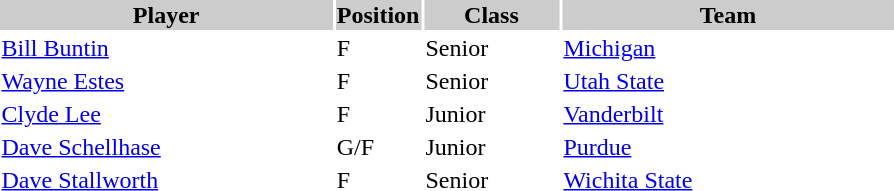<table style="width:600px" "border:'1' 'solid' 'gray'">
<tr>
<th bgcolor="#CCCCCC" style="width:40%">Player</th>
<th bgcolor="#CCCCCC" style="width:4%">Position</th>
<th bgcolor="#CCCCCC" style="width:16%">Class</th>
<th bgcolor="#CCCCCC" style="width:40%">Team</th>
</tr>
<tr>
<td><a href='#'>Bill Buntin</a></td>
<td>F</td>
<td>Senior</td>
<td><a href='#'>Michigan</a></td>
</tr>
<tr>
<td><a href='#'>Wayne Estes</a></td>
<td>F</td>
<td>Senior</td>
<td><a href='#'>Utah State</a></td>
</tr>
<tr>
<td><a href='#'>Clyde Lee</a></td>
<td>F</td>
<td>Junior</td>
<td><a href='#'>Vanderbilt</a></td>
</tr>
<tr>
<td><a href='#'>Dave Schellhase</a></td>
<td>G/F</td>
<td>Junior</td>
<td><a href='#'>Purdue</a></td>
</tr>
<tr>
<td><a href='#'>Dave Stallworth</a></td>
<td>F</td>
<td>Senior</td>
<td><a href='#'>Wichita State</a></td>
</tr>
</table>
